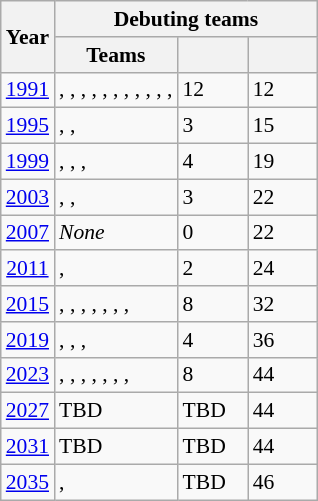<table class="wikitable" style="font-size: 90%">
<tr>
<th rowspan=2>Year</th>
<th colspan=3>Debuting teams</th>
</tr>
<tr>
<th>Teams</th>
<th width=40></th>
<th width=40></th>
</tr>
<tr>
<td valign=top; align=center><a href='#'>1991</a></td>
<td>, , , , , , , , , , , </td>
<td>12</td>
<td>12</td>
</tr>
<tr>
<td valign=top; align=center><a href='#'>1995</a></td>
<td>, , </td>
<td>3</td>
<td>15</td>
</tr>
<tr>
<td align=center><a href='#'>1999</a></td>
<td>, , , </td>
<td>4</td>
<td>19</td>
</tr>
<tr>
<td align=center><a href='#'>2003</a></td>
<td>, , </td>
<td>3</td>
<td>22</td>
</tr>
<tr>
<td align=center><a href='#'>2007</a></td>
<td><em>None</em></td>
<td>0</td>
<td>22</td>
</tr>
<tr>
<td align=center><a href='#'>2011</a></td>
<td>, </td>
<td>2</td>
<td>24</td>
</tr>
<tr>
<td align=center><a href='#'>2015</a></td>
<td>, , , , , , , </td>
<td>8</td>
<td>32</td>
</tr>
<tr>
<td align=center><a href='#'>2019</a></td>
<td>, , , </td>
<td>4</td>
<td>36</td>
</tr>
<tr>
<td align=center><a href='#'>2023</a></td>
<td>, , , , , , , </td>
<td>8</td>
<td>44</td>
</tr>
<tr>
<td align=center><a href='#'>2027</a></td>
<td>TBD</td>
<td>TBD</td>
<td>44</td>
</tr>
<tr>
<td align=center><a href='#'>2031</a></td>
<td>TBD</td>
<td>TBD</td>
<td>44</td>
</tr>
<tr>
<td align=center><a href='#'>2035</a></td>
<td>, </td>
<td>TBD</td>
<td>46</td>
</tr>
</table>
